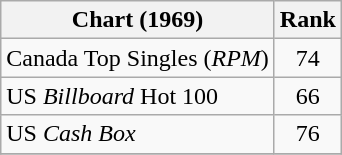<table class="wikitable sortable">
<tr>
<th>Chart (1969)</th>
<th style="text-align:center;">Rank</th>
</tr>
<tr>
<td>Canada Top Singles (<em>RPM</em>)</td>
<td style="text-align:center;">74</td>
</tr>
<tr>
<td>US <em>Billboard</em> Hot 100</td>
<td style="text-align:center;">66</td>
</tr>
<tr>
<td>US <em>Cash Box</em> </td>
<td style="text-align:center;">76</td>
</tr>
<tr>
</tr>
</table>
